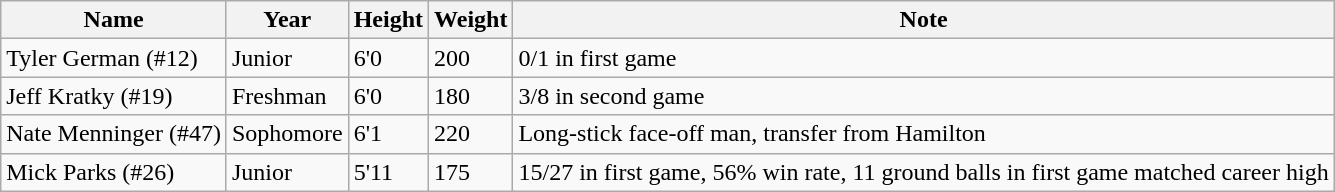<table class="wikitable">
<tr>
<th>Name</th>
<th>Year</th>
<th>Height</th>
<th>Weight</th>
<th>Note</th>
</tr>
<tr>
<td>Tyler German (#12)</td>
<td>Junior</td>
<td>6'0</td>
<td>200</td>
<td>0/1 in first game</td>
</tr>
<tr>
<td>Jeff Kratky (#19)</td>
<td>Freshman</td>
<td>6'0</td>
<td>180</td>
<td>3/8 in second game</td>
</tr>
<tr>
<td>Nate Menninger (#47)</td>
<td>Sophomore</td>
<td>6'1</td>
<td>220</td>
<td>Long-stick face-off man, transfer from Hamilton</td>
</tr>
<tr>
<td>Mick Parks (#26)</td>
<td>Junior</td>
<td>5'11</td>
<td>175</td>
<td>15/27 in first game, 56% win rate, 11 ground balls in first game matched career high</td>
</tr>
</table>
